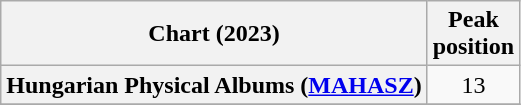<table class="wikitable sortable plainrowheaders" style="text-align:center;">
<tr>
<th scope="col">Chart (2023)</th>
<th scope="col">Peak<br>position</th>
</tr>
<tr>
<th scope="row">Hungarian Physical Albums (<a href='#'>MAHASZ</a>)</th>
<td>13</td>
</tr>
<tr>
</tr>
</table>
